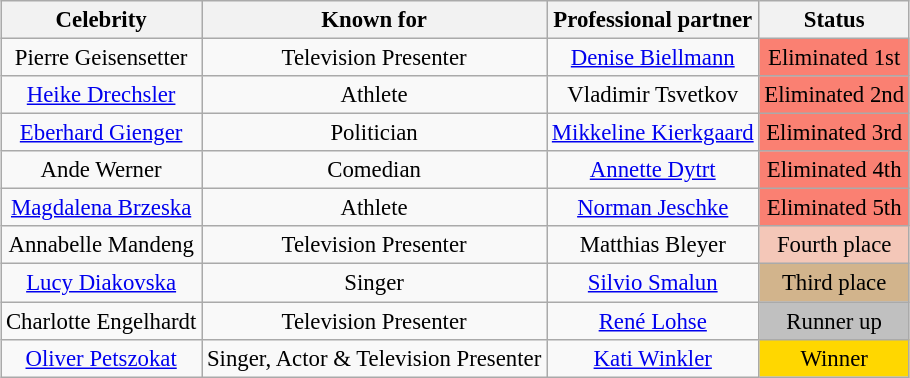<table class="wikitable sortable" style="margin: auto; text-align:center; font-size:95%;">
<tr>
<th>Celebrity</th>
<th>Known for</th>
<th>Professional partner</th>
<th>Status</th>
</tr>
<tr>
<td>Pierre Geisensetter</td>
<td>Television Presenter</td>
<td><a href='#'>Denise Biellmann</a></td>
<td style=background:salmon>Eliminated 1st</td>
</tr>
<tr>
<td><a href='#'>Heike Drechsler</a></td>
<td>Athlete</td>
<td>Vladimir Tsvetkov</td>
<td style=background:salmon>Eliminated 2nd</td>
</tr>
<tr>
<td><a href='#'>Eberhard Gienger</a></td>
<td>Politician</td>
<td><a href='#'>Mikkeline Kierkgaard</a></td>
<td style=background:salmon>Eliminated 3rd</td>
</tr>
<tr>
<td>Ande Werner</td>
<td>Comedian</td>
<td><a href='#'>Annette Dytrt</a></td>
<td style=background:salmon>Eliminated 4th</td>
</tr>
<tr>
<td><a href='#'>Magdalena Brzeska</a></td>
<td>Athlete</td>
<td><a href='#'>Norman Jeschke</a></td>
<td style=background:salmon>Eliminated 5th</td>
</tr>
<tr>
<td>Annabelle Mandeng</td>
<td>Television Presenter</td>
<td>Matthias Bleyer</td>
<td style="background:#f4c7b8">Fourth place</td>
</tr>
<tr>
<td><a href='#'>Lucy Diakovska</a></td>
<td>Singer</td>
<td><a href='#'>Silvio Smalun</a></td>
<td style=background:tan>Third place</td>
</tr>
<tr>
<td>Charlotte Engelhardt</td>
<td>Television Presenter</td>
<td><a href='#'>René Lohse</a></td>
<td style=background:silver>Runner up</td>
</tr>
<tr>
<td><a href='#'>Oliver Petszokat</a></td>
<td>Singer, Actor & Television Presenter</td>
<td><a href='#'>Kati Winkler</a></td>
<td bgcolor=gold>Winner</td>
</tr>
</table>
